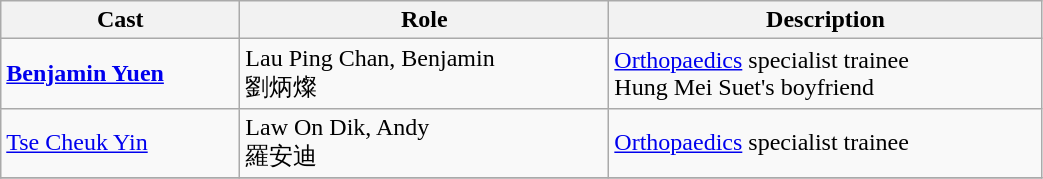<table class="wikitable" width="55%">
<tr>
<th>Cast</th>
<th>Role</th>
<th>Description</th>
</tr>
<tr>
<td><strong><a href='#'>Benjamin Yuen</a></strong></td>
<td>Lau Ping Chan, Benjamin<br>劉炳燦</td>
<td><a href='#'>Orthopaedics</a> specialist trainee<br>Hung Mei Suet's boyfriend</td>
</tr>
<tr>
<td><a href='#'>Tse Cheuk Yin</a></td>
<td>Law On Dik, Andy<br>羅安迪</td>
<td><a href='#'>Orthopaedics</a> specialist trainee</td>
</tr>
<tr>
</tr>
</table>
